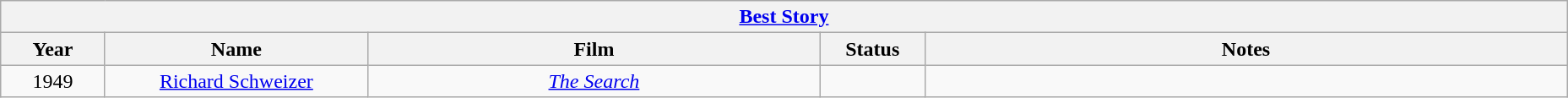<table class="wikitable" style="text-align: center">
<tr>
<th colspan=6 style="text-align:center;"><a href='#'>Best Story</a></th>
</tr>
<tr>
<th style="width:075px;">Year</th>
<th style="width:200px;">Name</th>
<th style="width:350px;">Film</th>
<th style="width:075px;">Status</th>
<th style="width:500px;">Notes</th>
</tr>
<tr>
<td>1949</td>
<td><a href='#'>Richard Schweizer</a><br></td>
<td><em><a href='#'>The Search</a></em></td>
<td></td>
<td></td>
</tr>
</table>
